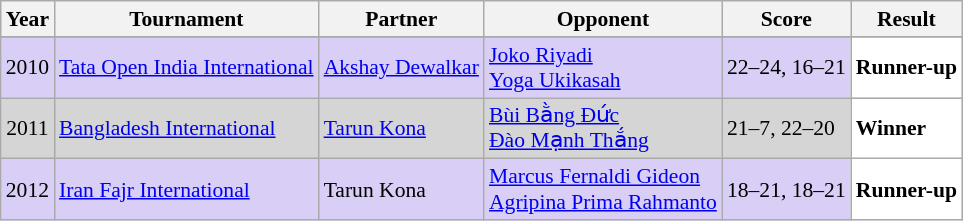<table class="sortable wikitable" style="font-size: 90%;">
<tr>
<th>Year</th>
<th>Tournament</th>
<th>Partner</th>
<th>Opponent</th>
<th>Score</th>
<th>Result</th>
</tr>
<tr>
</tr>
<tr style="background:#D8CEF6">
<td align="center">2010</td>
<td align="left"><a href='#'>Tata Open India International</a></td>
<td align="left"> <a href='#'>Akshay Dewalkar</a></td>
<td align="left"> <a href='#'>Joko Riyadi</a> <br>  <a href='#'>Yoga Ukikasah</a></td>
<td align="left">22–24, 16–21</td>
<td style="text-align:left; background:white"> <strong>Runner-up</strong></td>
</tr>
<tr style="background:#D5D5D5">
<td align="center">2011</td>
<td align="left"><a href='#'>Bangladesh International</a></td>
<td align="left"> <a href='#'>Tarun Kona</a></td>
<td align="left"> <a href='#'>Bùi Bằng Đức</a> <br>  <a href='#'>Đào Mạnh Thắng</a></td>
<td align="left">21–7, 22–20</td>
<td style="text-align:left; background:white"> <strong>Winner</strong></td>
</tr>
<tr style="background:#D8CEF6">
<td align="center">2012</td>
<td align="left"><a href='#'>Iran Fajr International</a></td>
<td align="left"> Tarun Kona</td>
<td align="left"> <a href='#'>Marcus Fernaldi Gideon</a> <br>  <a href='#'>Agripina Prima Rahmanto</a></td>
<td align="left">18–21, 18–21</td>
<td style="text-align:left; background:white"> <strong>Runner-up</strong></td>
</tr>
</table>
